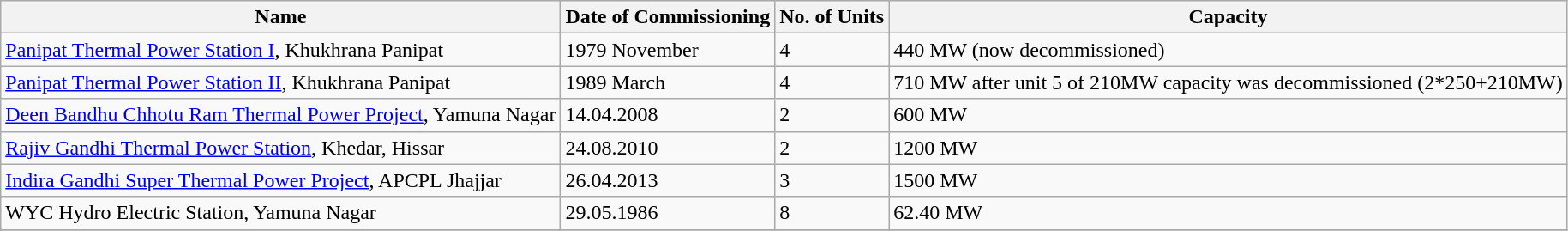<table class="wikitable">
<tr>
<th>Name</th>
<th>Date of Commissioning</th>
<th>No. of Units</th>
<th>Capacity</th>
</tr>
<tr>
<td><a href='#'>Panipat Thermal Power Station I</a>, Khukhrana Panipat</td>
<td>1979 November</td>
<td>4</td>
<td>440 MW (now decommissioned)</td>
</tr>
<tr>
<td><a href='#'>Panipat Thermal Power Station II</a>, Khukhrana Panipat</td>
<td>1989 March</td>
<td>4</td>
<td>710 MW after unit 5 of 210MW capacity was decommissioned (2*250+210MW)</td>
</tr>
<tr>
<td><a href='#'>Deen Bandhu Chhotu Ram Thermal Power Project</a>, Yamuna Nagar</td>
<td>14.04.2008</td>
<td>2</td>
<td>600 MW</td>
</tr>
<tr>
<td><a href='#'>Rajiv Gandhi Thermal Power Station</a>, Khedar, Hissar</td>
<td>24.08.2010</td>
<td>2</td>
<td>1200 MW</td>
</tr>
<tr>
<td><a href='#'>Indira Gandhi Super Thermal Power Project</a>, APCPL Jhajjar</td>
<td>26.04.2013</td>
<td>3</td>
<td>1500 MW</td>
</tr>
<tr>
<td>WYC Hydro Electric Station, Yamuna Nagar</td>
<td>29.05.1986</td>
<td>8</td>
<td>62.40 MW</td>
</tr>
<tr>
</tr>
</table>
